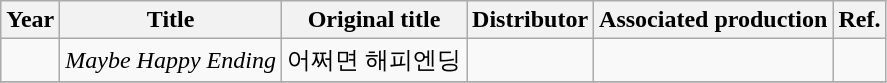<table class="wikitable">
<tr>
<th>Year</th>
<th>Title</th>
<th>Original title</th>
<th>Distributor</th>
<th>Associated production</th>
<th>Ref.</th>
</tr>
<tr>
<td></td>
<td><em>Maybe Happy Ending</em></td>
<td>어쩌면 해피엔딩</td>
<td></td>
<td></td>
<td></td>
</tr>
<tr>
</tr>
</table>
